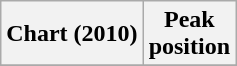<table class="wikitable sortable">
<tr>
<th align="left">Chart (2010)</th>
<th align="center">Peak<br>position</th>
</tr>
<tr>
</tr>
</table>
